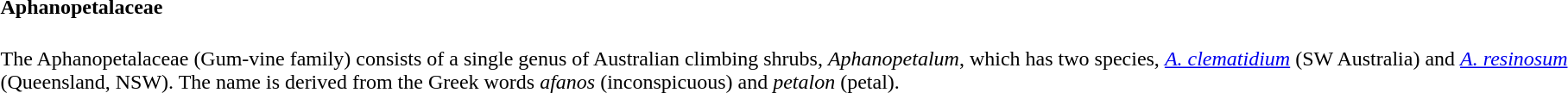<table>
<tr>
<td><br><h4>Aphanopetalaceae</h4>
The Aphanopetalaceae (Gum-vine family) consists of a single genus of Australian climbing shrubs, <em>Aphanopetalum</em>, which has two species, <em><a href='#'>A. clematidium</a></em> (SW Australia) and <em><a href='#'>A. resinosum</a></em> (Queensland, NSW). The name is derived from the Greek words <em>afanos</em> (inconspicuous) and <em>petalon</em> (petal).</td>
</tr>
</table>
